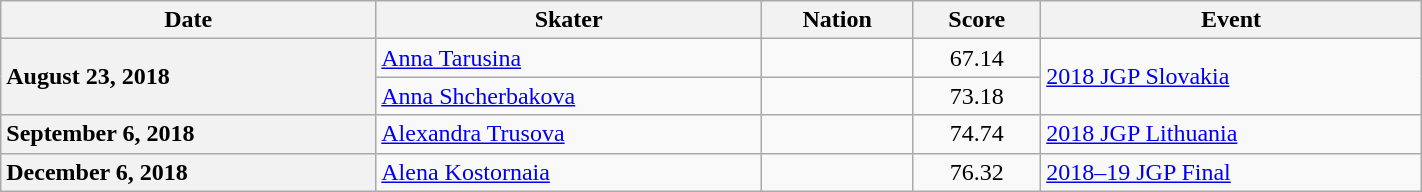<table class="wikitable unsortable" style="text-align:left; width:75%">
<tr>
<th scope="col">Date</th>
<th scope="col">Skater</th>
<th scope="col">Nation</th>
<th scope="col">Score</th>
<th scope="col">Event</th>
</tr>
<tr>
<th scope="row" style="text-align:left;" rowspan="2">August 23, 2018</th>
<td><a href='#'>Anna Tarusina</a></td>
<td></td>
<td style="text-align:center;">67.14</td>
<td rowspan="2"><a href='#'>2018 JGP Slovakia</a></td>
</tr>
<tr>
<td><a href='#'>Anna Shcherbakova</a></td>
<td></td>
<td style="text-align:center;">73.18</td>
</tr>
<tr>
<th scope="row" style="text-align:left;">September 6, 2018</th>
<td><a href='#'>Alexandra Trusova</a></td>
<td></td>
<td style="text-align:center;">74.74</td>
<td><a href='#'>2018 JGP Lithuania</a></td>
</tr>
<tr>
<th scope="row" style="text-align:left;">December 6, 2018</th>
<td><a href='#'>Alena Kostornaia</a></td>
<td></td>
<td style="text-align:center;">76.32</td>
<td><a href='#'>2018–19 JGP Final</a></td>
</tr>
</table>
